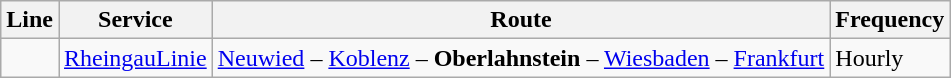<table class="wikitable">
<tr>
<th>Line</th>
<th>Service</th>
<th>Route</th>
<th>Frequency</th>
</tr>
<tr>
<td></td>
<td><a href='#'>RheingauLinie</a></td>
<td><a href='#'>Neuwied</a> – <a href='#'>Koblenz</a> – <strong>Oberlahnstein</strong> – <a href='#'>Wiesbaden</a> – <a href='#'>Frankfurt</a></td>
<td>Hourly</td>
</tr>
</table>
